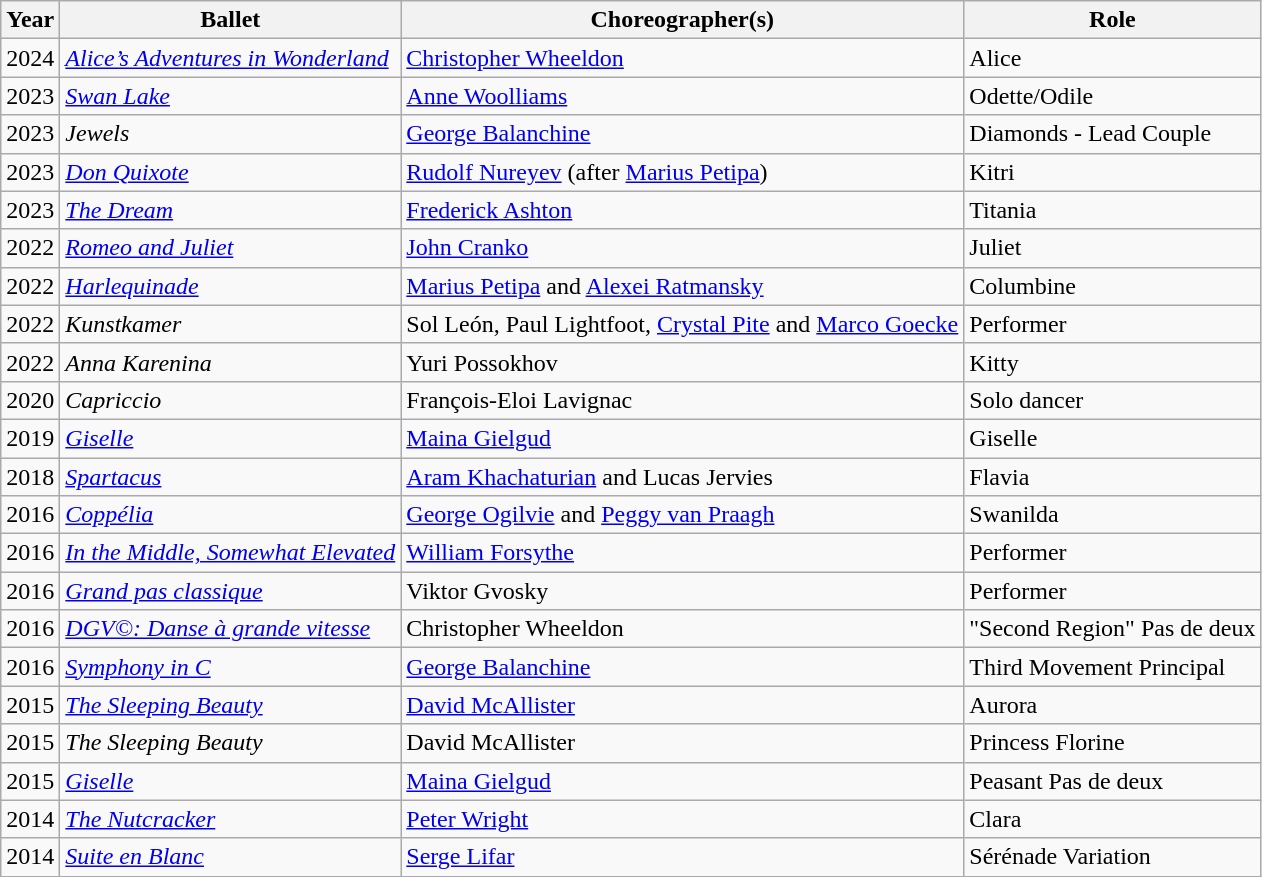<table class="wikitable sortable">
<tr>
<th>Year</th>
<th>Ballet</th>
<th>Choreographer(s)</th>
<th>Role</th>
</tr>
<tr>
<td>2024</td>
<td><em><a href='#'>Alice’s Adventures in Wonderland</a></em></td>
<td><a href='#'>Christopher Wheeldon</a></td>
<td>Alice</td>
</tr>
<tr>
<td>2023</td>
<td><em><a href='#'>Swan Lake</a></em></td>
<td><a href='#'>Anne Woolliams</a></td>
<td>Odette/Odile</td>
</tr>
<tr>
<td>2023</td>
<td><em>Jewels</em></td>
<td><a href='#'>George Balanchine</a></td>
<td>Diamonds - Lead Couple</td>
</tr>
<tr>
<td>2023</td>
<td><em><a href='#'>Don Quixote</a></em></td>
<td><a href='#'>Rudolf Nureyev</a> (after <a href='#'>Marius Petipa</a>)</td>
<td>Kitri</td>
</tr>
<tr>
<td>2023</td>
<td><em><a href='#'>The Dream</a></em></td>
<td><a href='#'>Frederick Ashton</a></td>
<td>Titania</td>
</tr>
<tr>
<td>2022</td>
<td><em><a href='#'>Romeo and Juliet</a></em></td>
<td><a href='#'>John Cranko</a></td>
<td>Juliet</td>
</tr>
<tr>
<td>2022</td>
<td><em><a href='#'>Harlequinade</a></em></td>
<td><a href='#'>Marius Petipa</a> and <a href='#'>Alexei Ratmansky</a></td>
<td>Columbine</td>
</tr>
<tr>
<td>2022</td>
<td><em>Kunstkamer</em></td>
<td>Sol León, Paul Lightfoot, <a href='#'>Crystal Pite</a> and <a href='#'>Marco Goecke</a></td>
<td>Performer</td>
</tr>
<tr>
<td>2022</td>
<td><em>Anna Karenina</em></td>
<td>Yuri Possokhov</td>
<td>Kitty</td>
</tr>
<tr>
<td>2020</td>
<td><em>Capriccio</em></td>
<td>François-Eloi Lavignac</td>
<td>Solo dancer</td>
</tr>
<tr>
<td>2019</td>
<td><em><a href='#'>Giselle</a></em></td>
<td><a href='#'>Maina Gielgud</a></td>
<td>Giselle</td>
</tr>
<tr>
<td>2018</td>
<td><em><a href='#'>Spartacus</a></em></td>
<td><a href='#'>Aram Khachaturian</a> and Lucas Jervies</td>
<td>Flavia</td>
</tr>
<tr>
<td>2016</td>
<td><em><a href='#'>Coppélia</a></em></td>
<td><a href='#'>George Ogilvie</a> and <a href='#'>Peggy van Praagh</a></td>
<td>Swanilda</td>
</tr>
<tr>
<td>2016</td>
<td><em><a href='#'>In the Middle, Somewhat Elevated</a></em></td>
<td><a href='#'>William Forsythe</a></td>
<td>Performer</td>
</tr>
<tr>
<td>2016</td>
<td><em><a href='#'>Grand pas classique</a></em></td>
<td>Viktor Gvosky</td>
<td>Performer</td>
</tr>
<tr>
<td>2016</td>
<td><em><a href='#'>DGV©: Danse à grande vitesse</a></em></td>
<td>Christopher Wheeldon</td>
<td>"Second Region" Pas de deux</td>
</tr>
<tr>
<td>2016</td>
<td><em><a href='#'>Symphony in C</a></em></td>
<td><a href='#'>George Balanchine</a></td>
<td>Third Movement Principal</td>
</tr>
<tr>
<td>2015</td>
<td><em><a href='#'>The Sleeping Beauty</a></em></td>
<td><a href='#'>David McAllister</a></td>
<td>Aurora</td>
</tr>
<tr>
<td>2015</td>
<td><em>The Sleeping Beauty</em></td>
<td>David McAllister</td>
<td>Princess Florine</td>
</tr>
<tr>
<td>2015</td>
<td><em><a href='#'>Giselle</a></em></td>
<td><a href='#'>Maina Gielgud</a></td>
<td>Peasant Pas de deux</td>
</tr>
<tr>
<td>2014</td>
<td><em><a href='#'>The Nutcracker</a></em></td>
<td><a href='#'>Peter Wright</a></td>
<td>Clara</td>
</tr>
<tr>
<td>2014</td>
<td><em><a href='#'>Suite en Blanc</a></em></td>
<td><a href='#'>Serge Lifar</a></td>
<td>Sérénade Variation</td>
</tr>
<tr>
</tr>
</table>
